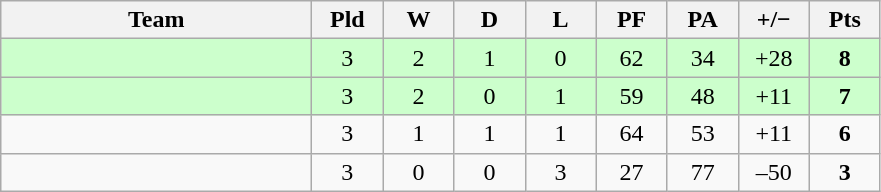<table class="wikitable" style="text-align:center">
<tr>
<th width="200">Team</th>
<th width="40">Pld</th>
<th width="40">W</th>
<th width="40">D</th>
<th width="40">L</th>
<th width="40">PF</th>
<th width="40">PA</th>
<th width="40">+/−</th>
<th width="40">Pts</th>
</tr>
<tr style="background:#cfc">
<td align=left></td>
<td>3</td>
<td>2</td>
<td>1</td>
<td>0</td>
<td>62</td>
<td>34</td>
<td>+28</td>
<td><strong>8</strong></td>
</tr>
<tr style="background:#cfc">
<td align=left></td>
<td>3</td>
<td>2</td>
<td>0</td>
<td>1</td>
<td>59</td>
<td>48</td>
<td>+11</td>
<td><strong>7</strong></td>
</tr>
<tr>
<td align=left></td>
<td>3</td>
<td>1</td>
<td>1</td>
<td>1</td>
<td>64</td>
<td>53</td>
<td>+11</td>
<td><strong>6</strong></td>
</tr>
<tr>
<td align=left></td>
<td>3</td>
<td>0</td>
<td>0</td>
<td>3</td>
<td>27</td>
<td>77</td>
<td>–50</td>
<td><strong>3</strong></td>
</tr>
</table>
